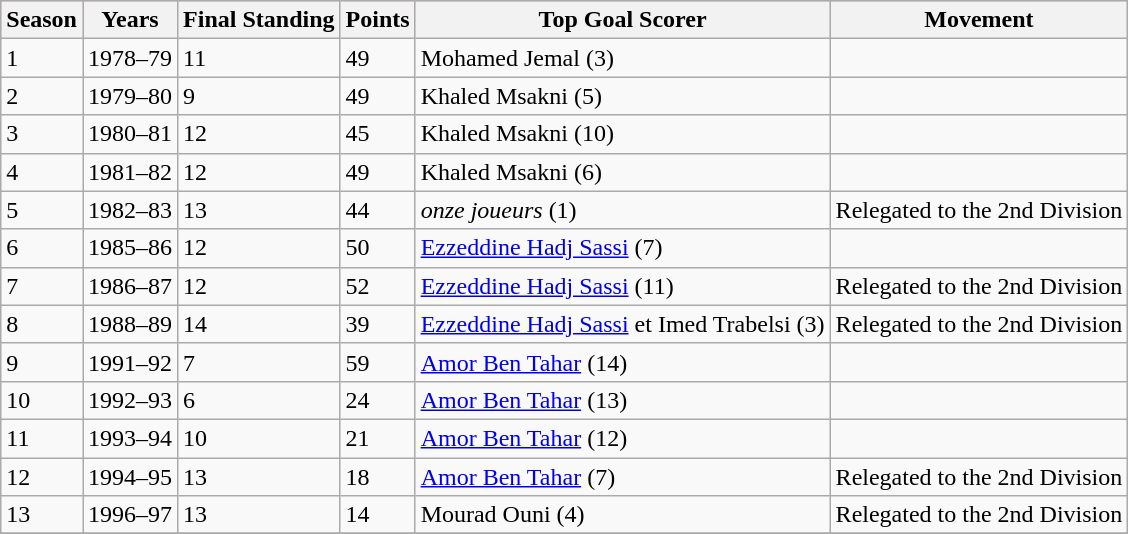<table class="wikitable centre">
<tr align="center" bgcolor="#ffbbbb">
<th>Season</th>
<th>Years</th>
<th>Final Standing</th>
<th>Points</th>
<th>Top Goal Scorer</th>
<th>Movement</th>
</tr>
<tr>
<td>1</td>
<td>1978–79</td>
<td>11</td>
<td>49</td>
<td>Mohamed Jemal (3)</td>
<td></td>
</tr>
<tr>
<td>2</td>
<td>1979–80</td>
<td>9</td>
<td>49</td>
<td>Khaled Msakni (5)</td>
<td></td>
</tr>
<tr>
<td>3</td>
<td>1980–81</td>
<td>12</td>
<td>45</td>
<td>Khaled Msakni (10)</td>
<td></td>
</tr>
<tr>
<td>4</td>
<td>1981–82</td>
<td>12</td>
<td>49</td>
<td>Khaled Msakni (6)</td>
<td></td>
</tr>
<tr>
<td>5</td>
<td>1982–83</td>
<td>13</td>
<td>44</td>
<td><em>onze joueurs</em> (1)</td>
<td>Relegated to the 2nd Division</td>
</tr>
<tr>
<td>6</td>
<td>1985–86</td>
<td>12</td>
<td>50</td>
<td><a href='#'>Ezzeddine Hadj Sassi</a> (7)</td>
<td></td>
</tr>
<tr>
<td>7</td>
<td>1986–87</td>
<td>12</td>
<td>52</td>
<td><a href='#'>Ezzeddine Hadj Sassi</a> (11)</td>
<td>Relegated to the 2nd Division</td>
</tr>
<tr>
<td>8</td>
<td>1988–89</td>
<td>14</td>
<td>39</td>
<td><a href='#'>Ezzeddine Hadj Sassi</a> et Imed Trabelsi (3)</td>
<td>Relegated to the 2nd Division</td>
</tr>
<tr>
<td>9</td>
<td>1991–92</td>
<td>7</td>
<td>59</td>
<td><a href='#'>Amor Ben Tahar</a> (14)</td>
<td></td>
</tr>
<tr>
<td>10</td>
<td>1992–93</td>
<td>6</td>
<td>24</td>
<td><a href='#'>Amor Ben Tahar</a> (13)</td>
<td></td>
</tr>
<tr>
<td>11</td>
<td>1993–94</td>
<td>10</td>
<td>21</td>
<td><a href='#'>Amor Ben Tahar</a> (12)</td>
<td></td>
</tr>
<tr>
<td>12</td>
<td>1994–95</td>
<td>13</td>
<td>18</td>
<td><a href='#'>Amor Ben Tahar</a> (7)</td>
<td>Relegated to the 2nd Division</td>
</tr>
<tr>
<td>13</td>
<td>1996–97</td>
<td>13</td>
<td>14</td>
<td>Mourad Ouni (4)</td>
<td>Relegated to the 2nd Division</td>
</tr>
<tr>
</tr>
</table>
